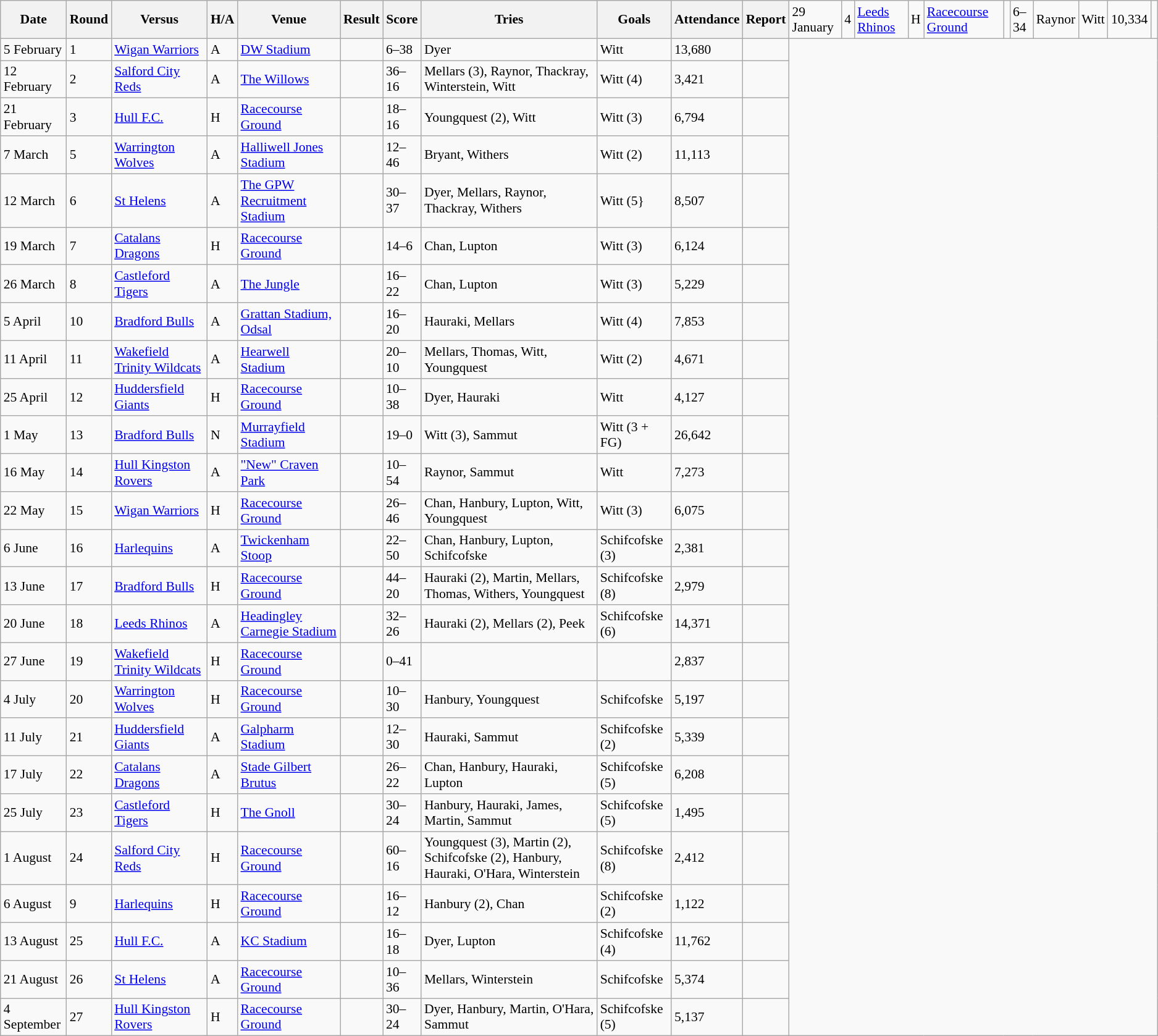<table class="wikitable defaultleft col2center col4center col7center col10right" style="font-size:90%;">
<tr>
<th>Date</th>
<th>Round</th>
<th>Versus</th>
<th>H/A</th>
<th>Venue</th>
<th>Result</th>
<th>Score</th>
<th>Tries</th>
<th>Goals</th>
<th>Attendance</th>
<th>Report</th>
<td>29 January</td>
<td>4</td>
<td> <a href='#'>Leeds Rhinos</a></td>
<td>H</td>
<td><a href='#'>Racecourse Ground</a></td>
<td></td>
<td>6–34</td>
<td>Raynor</td>
<td>Witt</td>
<td>10,334</td>
<td></td>
</tr>
<tr>
<td>5 February</td>
<td>1</td>
<td> <a href='#'>Wigan Warriors</a></td>
<td>A</td>
<td><a href='#'>DW Stadium</a></td>
<td></td>
<td>6–38</td>
<td>Dyer</td>
<td>Witt</td>
<td>13,680</td>
<td></td>
</tr>
<tr>
<td>12 February</td>
<td>2</td>
<td> <a href='#'>Salford City Reds</a></td>
<td>A</td>
<td><a href='#'>The Willows</a></td>
<td></td>
<td>36–16</td>
<td>Mellars (3), Raynor, Thackray, Winterstein, Witt</td>
<td>Witt (4)</td>
<td>3,421</td>
<td></td>
</tr>
<tr>
<td>21 February</td>
<td>3</td>
<td> <a href='#'>Hull F.C.</a></td>
<td>H</td>
<td><a href='#'>Racecourse Ground</a></td>
<td></td>
<td>18–16</td>
<td>Youngquest (2), Witt</td>
<td>Witt (3)</td>
<td>6,794</td>
<td></td>
</tr>
<tr>
<td>7 March</td>
<td>5</td>
<td> <a href='#'>Warrington Wolves</a></td>
<td>A</td>
<td><a href='#'>Halliwell Jones Stadium</a></td>
<td></td>
<td>12–46</td>
<td>Bryant, Withers</td>
<td>Witt (2)</td>
<td>11,113</td>
<td></td>
</tr>
<tr>
<td>12 March</td>
<td>6</td>
<td> <a href='#'>St Helens</a></td>
<td>A</td>
<td><a href='#'>The GPW Recruitment Stadium</a></td>
<td></td>
<td>30–37</td>
<td>Dyer, Mellars, Raynor, Thackray, Withers</td>
<td>Witt (5}</td>
<td>8,507</td>
<td></td>
</tr>
<tr>
<td>19 March</td>
<td>7</td>
<td> <a href='#'>Catalans Dragons</a></td>
<td>H</td>
<td><a href='#'>Racecourse Ground</a></td>
<td></td>
<td>14–6</td>
<td>Chan, Lupton</td>
<td>Witt (3)</td>
<td>6,124</td>
<td></td>
</tr>
<tr>
<td>26 March</td>
<td>8</td>
<td> <a href='#'>Castleford Tigers</a></td>
<td>A</td>
<td><a href='#'>The Jungle</a></td>
<td></td>
<td>16–22</td>
<td>Chan, Lupton</td>
<td>Witt (3)</td>
<td>5,229</td>
<td></td>
</tr>
<tr>
<td>5 April</td>
<td>10</td>
<td> <a href='#'>Bradford Bulls</a></td>
<td>A</td>
<td><a href='#'>Grattan Stadium, Odsal</a></td>
<td></td>
<td>16–20</td>
<td>Hauraki, Mellars</td>
<td>Witt (4)</td>
<td>7,853</td>
<td></td>
</tr>
<tr>
<td>11 April</td>
<td>11</td>
<td> <a href='#'>Wakefield Trinity Wildcats</a></td>
<td>A</td>
<td><a href='#'>Hearwell Stadium</a></td>
<td></td>
<td>20–10</td>
<td>Mellars, Thomas, Witt, Youngquest</td>
<td>Witt (2)</td>
<td>4,671</td>
<td></td>
</tr>
<tr>
<td>25 April</td>
<td>12</td>
<td> <a href='#'>Huddersfield Giants</a></td>
<td>H</td>
<td><a href='#'>Racecourse Ground</a></td>
<td></td>
<td>10–38</td>
<td>Dyer, Hauraki</td>
<td>Witt</td>
<td>4,127</td>
<td></td>
</tr>
<tr>
<td>1 May</td>
<td>13</td>
<td> <a href='#'>Bradford Bulls</a></td>
<td>N</td>
<td><a href='#'>Murrayfield Stadium</a></td>
<td></td>
<td>19–0</td>
<td>Witt (3), Sammut</td>
<td>Witt (3 + FG)</td>
<td>26,642</td>
<td></td>
</tr>
<tr>
<td>16 May</td>
<td>14</td>
<td> <a href='#'>Hull Kingston Rovers</a></td>
<td>A</td>
<td><a href='#'>"New" Craven Park</a></td>
<td></td>
<td>10–54</td>
<td>Raynor, Sammut</td>
<td>Witt</td>
<td>7,273</td>
<td></td>
</tr>
<tr>
<td>22 May</td>
<td>15</td>
<td> <a href='#'>Wigan Warriors</a></td>
<td>H</td>
<td><a href='#'>Racecourse Ground</a></td>
<td></td>
<td>26–46</td>
<td>Chan, Hanbury, Lupton, Witt, Youngquest</td>
<td>Witt (3)</td>
<td>6,075</td>
<td></td>
</tr>
<tr>
<td>6 June</td>
<td>16</td>
<td> <a href='#'>Harlequins</a></td>
<td>A</td>
<td><a href='#'>Twickenham Stoop</a></td>
<td></td>
<td>22–50</td>
<td>Chan, Hanbury, Lupton, Schifcofske</td>
<td>Schifcofske (3)</td>
<td>2,381</td>
<td></td>
</tr>
<tr>
<td>13 June</td>
<td>17</td>
<td> <a href='#'>Bradford Bulls</a></td>
<td>H</td>
<td><a href='#'>Racecourse Ground</a></td>
<td></td>
<td>44–20</td>
<td>Hauraki (2), Martin, Mellars, Thomas, Withers, Youngquest</td>
<td>Schifcofske (8)</td>
<td>2,979</td>
<td></td>
</tr>
<tr>
<td>20 June</td>
<td>18</td>
<td> <a href='#'>Leeds Rhinos</a></td>
<td>A</td>
<td><a href='#'>Headingley Carnegie Stadium</a></td>
<td></td>
<td>32–26</td>
<td>Hauraki (2), Mellars (2), Peek</td>
<td>Schifcofske (6)</td>
<td>14,371</td>
<td></td>
</tr>
<tr>
<td>27 June</td>
<td>19</td>
<td> <a href='#'>Wakefield Trinity Wildcats</a></td>
<td>H</td>
<td><a href='#'>Racecourse Ground</a></td>
<td></td>
<td>0–41</td>
<td></td>
<td></td>
<td>2,837</td>
<td></td>
</tr>
<tr>
<td>4 July</td>
<td>20</td>
<td> <a href='#'>Warrington Wolves</a></td>
<td>H</td>
<td><a href='#'>Racecourse Ground</a></td>
<td></td>
<td>10–30</td>
<td>Hanbury, Youngquest</td>
<td>Schifcofske</td>
<td>5,197</td>
<td></td>
</tr>
<tr>
<td>11 July</td>
<td>21</td>
<td> <a href='#'>Huddersfield Giants</a></td>
<td>A</td>
<td><a href='#'>Galpharm Stadium</a></td>
<td></td>
<td>12–30</td>
<td>Hauraki, Sammut</td>
<td>Schifcofske (2)</td>
<td>5,339</td>
<td></td>
</tr>
<tr>
<td>17 July</td>
<td>22</td>
<td> <a href='#'>Catalans Dragons</a></td>
<td>A</td>
<td><a href='#'>Stade Gilbert Brutus</a></td>
<td></td>
<td>26–22</td>
<td>Chan, Hanbury, Hauraki, Lupton</td>
<td>Schifcofske (5)</td>
<td>6,208</td>
<td></td>
</tr>
<tr>
<td>25 July</td>
<td>23</td>
<td> <a href='#'>Castleford Tigers</a></td>
<td>H</td>
<td><a href='#'>The Gnoll</a></td>
<td></td>
<td>30–24</td>
<td>Hanbury, Hauraki, James, Martin, Sammut</td>
<td>Schifcofske (5)</td>
<td>1,495</td>
<td></td>
</tr>
<tr>
<td>1 August</td>
<td>24</td>
<td> <a href='#'>Salford City Reds</a></td>
<td>H</td>
<td><a href='#'>Racecourse Ground</a></td>
<td></td>
<td>60–16</td>
<td>Youngquest (3), Martin (2), Schifcofske (2), Hanbury, Hauraki, O'Hara, Winterstein</td>
<td>Schifcofske (8)</td>
<td>2,412</td>
<td></td>
</tr>
<tr>
<td>6 August</td>
<td>9</td>
<td> <a href='#'>Harlequins</a></td>
<td>H</td>
<td><a href='#'>Racecourse Ground</a></td>
<td></td>
<td>16–12</td>
<td>Hanbury (2), Chan</td>
<td>Schifcofske (2)</td>
<td>1,122</td>
<td></td>
</tr>
<tr>
<td>13 August</td>
<td>25</td>
<td> <a href='#'>Hull F.C.</a></td>
<td>A</td>
<td><a href='#'>KC Stadium</a></td>
<td></td>
<td>16–18</td>
<td>Dyer, Lupton</td>
<td>Schifcofske (4)</td>
<td>11,762</td>
<td></td>
</tr>
<tr>
<td>21 August</td>
<td>26</td>
<td> <a href='#'>St Helens</a></td>
<td>A</td>
<td><a href='#'>Racecourse Ground</a></td>
<td></td>
<td>10–36</td>
<td>Mellars, Winterstein</td>
<td>Schifcofske</td>
<td>5,374</td>
<td></td>
</tr>
<tr>
<td>4 September</td>
<td>27</td>
<td> <a href='#'>Hull Kingston Rovers</a></td>
<td>H</td>
<td><a href='#'>Racecourse Ground</a></td>
<td></td>
<td>30–24</td>
<td>Dyer, Hanbury, Martin, O'Hara, Sammut</td>
<td>Schifcofske (5)</td>
<td>5,137</td>
<td></td>
</tr>
</table>
